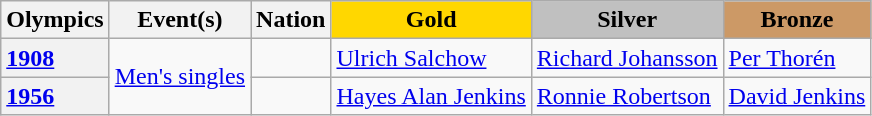<table class="wikitable unsortable" style="text-align:left">
<tr>
<th scope="col">Olympics</th>
<th scope="col">Event(s)</th>
<th scope="col">Nation</th>
<th scope="col" style="background:gold">Gold</th>
<th scope="col" style="background:silver">Silver</th>
<th scope="col" style="background:#c96">Bronze</th>
</tr>
<tr>
<th scope="row" style="text-align:left"><a href='#'>1908</a></th>
<td rowspan="2"><a href='#'>Men's singles</a></td>
<td></td>
<td><a href='#'>Ulrich Salchow</a></td>
<td><a href='#'>Richard Johansson</a></td>
<td><a href='#'>Per Thorén</a></td>
</tr>
<tr>
<th scope="row" style="text-align:left"><a href='#'>1956</a></th>
<td></td>
<td><a href='#'>Hayes Alan Jenkins</a></td>
<td><a href='#'>Ronnie Robertson</a></td>
<td><a href='#'>David Jenkins</a></td>
</tr>
</table>
